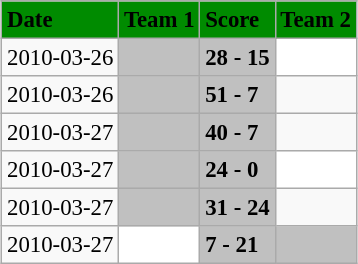<table class="wikitable" style="margin:0.5em auto; font-size:95%">
<tr bgcolor="#008B00">
<td><strong>Date</strong></td>
<td><strong>Team 1</strong></td>
<td><strong>Score</strong></td>
<td><strong>Team 2</strong></td>
</tr>
<tr>
<td>2010-03-26</td>
<td bgcolor="silver"></td>
<td bgcolor="silver"><strong> 28 - 15 </strong></td>
<td bgcolor="white"></td>
</tr>
<tr>
<td>2010-03-26</td>
<td bgcolor="silver"></td>
<td bgcolor="silver"><strong> 51 - 7 </strong></td>
<td></td>
</tr>
<tr>
<td>2010-03-27</td>
<td bgcolor="silver"></td>
<td bgcolor="silver"><strong> 40 - 7 </strong></td>
<td></td>
</tr>
<tr>
<td>2010-03-27</td>
<td bgcolor="silver"></td>
<td bgcolor="silver"><strong> 24 - 0 </strong></td>
<td bgcolor="white"></td>
</tr>
<tr>
<td>2010-03-27</td>
<td bgcolor="silver"></td>
<td bgcolor="silver"><strong> 31 - 24 </strong></td>
<td></td>
</tr>
<tr>
<td>2010-03-27</td>
<td bgcolor="white"></td>
<td bgcolor="silver"><strong> 7 - 21 </strong></td>
<td bgcolor="silver"></td>
</tr>
</table>
